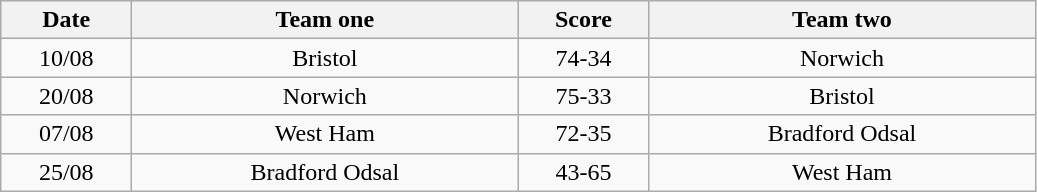<table class="wikitable" style="text-align: center">
<tr>
<th width=80>Date</th>
<th width=250>Team one</th>
<th width=80>Score</th>
<th width=250>Team two</th>
</tr>
<tr>
<td>10/08</td>
<td>Bristol</td>
<td>74-34</td>
<td>Norwich</td>
</tr>
<tr>
<td>20/08</td>
<td>Norwich</td>
<td>75-33</td>
<td>Bristol</td>
</tr>
<tr>
<td>07/08</td>
<td>West Ham</td>
<td>72-35</td>
<td>Bradford Odsal</td>
</tr>
<tr>
<td>25/08</td>
<td>Bradford Odsal</td>
<td>43-65</td>
<td>West Ham</td>
</tr>
</table>
